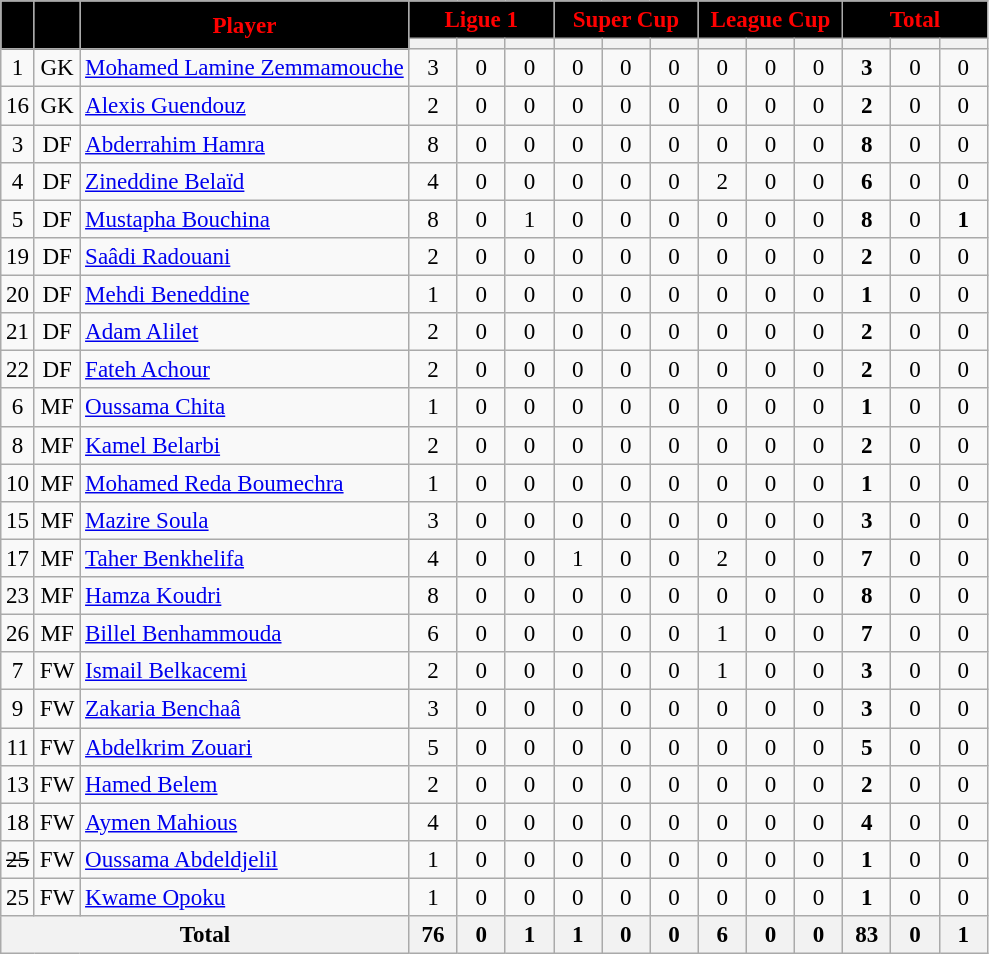<table class="wikitable sortable nowrap" style="font-size: 96%; text-align: center;">
<tr>
<th rowspan="2" style="background:black; color:red; text-align:center;"></th>
<th rowspan="2" style="background:black; color:red; text-align:center;"></th>
<th rowspan="2" style="background:black; color:red; text-align:center;">Player</th>
<th colspan="3" style="background:black; color:red; text-align:center;">Ligue 1</th>
<th colspan="3" style="background:black; color:red; text-align:center;">Super Cup</th>
<th colspan="3" style="background:black; color:red; text-align:center;">League Cup</th>
<th colspan="3" style="background:black; color:red; text-align:center;">Total</th>
</tr>
<tr>
<th width=25></th>
<th width=25></th>
<th width=25></th>
<th width=25></th>
<th width=25></th>
<th width=25></th>
<th width=25></th>
<th width=25></th>
<th width=25></th>
<th width=25></th>
<th width=25></th>
<th width=25></th>
</tr>
<tr>
<td>1</td>
<td>GK</td>
<td style="text-align:left"> <a href='#'>Mohamed Lamine Zemmamouche</a></td>
<td>3</td>
<td>0</td>
<td>0</td>
<td>0</td>
<td>0</td>
<td>0</td>
<td>0</td>
<td>0</td>
<td>0</td>
<td><strong>3</strong></td>
<td>0</td>
<td>0</td>
</tr>
<tr>
<td>16</td>
<td>GK</td>
<td style="text-align:left"> <a href='#'>Alexis Guendouz</a></td>
<td>2</td>
<td>0</td>
<td>0</td>
<td>0</td>
<td>0</td>
<td>0</td>
<td>0</td>
<td>0</td>
<td>0</td>
<td><strong>2</strong></td>
<td>0</td>
<td>0</td>
</tr>
<tr>
<td>3</td>
<td>DF</td>
<td style="text-align:left"> <a href='#'>Abderrahim Hamra</a></td>
<td>8</td>
<td>0</td>
<td>0</td>
<td>0</td>
<td>0</td>
<td>0</td>
<td>0</td>
<td>0</td>
<td>0</td>
<td><strong>8</strong></td>
<td>0</td>
<td>0</td>
</tr>
<tr>
<td>4</td>
<td>DF</td>
<td style="text-align:left"> <a href='#'>Zineddine Belaïd</a></td>
<td>4</td>
<td>0</td>
<td>0</td>
<td>0</td>
<td>0</td>
<td>0</td>
<td>2</td>
<td>0</td>
<td>0</td>
<td><strong>6</strong></td>
<td>0</td>
<td>0</td>
</tr>
<tr>
<td>5</td>
<td>DF</td>
<td style="text-align:left"> <a href='#'>Mustapha Bouchina</a></td>
<td>8</td>
<td>0</td>
<td>1</td>
<td>0</td>
<td>0</td>
<td>0</td>
<td>0</td>
<td>0</td>
<td>0</td>
<td><strong>8</strong></td>
<td>0</td>
<td><strong>1</strong></td>
</tr>
<tr>
<td>19</td>
<td>DF</td>
<td style="text-align:left"> <a href='#'>Saâdi Radouani</a></td>
<td>2</td>
<td>0</td>
<td>0</td>
<td>0</td>
<td>0</td>
<td>0</td>
<td>0</td>
<td>0</td>
<td>0</td>
<td><strong>2</strong></td>
<td>0</td>
<td>0</td>
</tr>
<tr>
<td>20</td>
<td>DF</td>
<td style="text-align:left"> <a href='#'>Mehdi Beneddine</a></td>
<td>1</td>
<td>0</td>
<td>0</td>
<td>0</td>
<td>0</td>
<td>0</td>
<td>0</td>
<td>0</td>
<td>0</td>
<td><strong>1</strong></td>
<td>0</td>
<td>0</td>
</tr>
<tr>
<td>21</td>
<td>DF</td>
<td style="text-align:left"> <a href='#'>Adam Alilet</a></td>
<td>2</td>
<td>0</td>
<td>0</td>
<td>0</td>
<td>0</td>
<td>0</td>
<td>0</td>
<td>0</td>
<td>0</td>
<td><strong>2</strong></td>
<td>0</td>
<td>0</td>
</tr>
<tr>
<td>22</td>
<td>DF</td>
<td style="text-align:left"> <a href='#'>Fateh Achour</a></td>
<td>2</td>
<td>0</td>
<td>0</td>
<td>0</td>
<td>0</td>
<td>0</td>
<td>0</td>
<td>0</td>
<td>0</td>
<td><strong>2</strong></td>
<td>0</td>
<td>0</td>
</tr>
<tr>
<td>6</td>
<td>MF</td>
<td style="text-align:left"> <a href='#'>Oussama Chita</a></td>
<td>1</td>
<td>0</td>
<td>0</td>
<td>0</td>
<td>0</td>
<td>0</td>
<td>0</td>
<td>0</td>
<td>0</td>
<td><strong>1</strong></td>
<td>0</td>
<td>0</td>
</tr>
<tr>
<td>8</td>
<td>MF</td>
<td style="text-align:left"> <a href='#'>Kamel Belarbi</a></td>
<td>2</td>
<td>0</td>
<td>0</td>
<td>0</td>
<td>0</td>
<td>0</td>
<td>0</td>
<td>0</td>
<td>0</td>
<td><strong>2</strong></td>
<td>0</td>
<td>0</td>
</tr>
<tr>
<td>10</td>
<td>MF</td>
<td style="text-align:left"> <a href='#'>Mohamed Reda Boumechra</a></td>
<td>1</td>
<td>0</td>
<td>0</td>
<td>0</td>
<td>0</td>
<td>0</td>
<td>0</td>
<td>0</td>
<td>0</td>
<td><strong>1</strong></td>
<td>0</td>
<td>0</td>
</tr>
<tr>
<td>15</td>
<td>MF</td>
<td style="text-align:left"> <a href='#'>Mazire Soula</a></td>
<td>3</td>
<td>0</td>
<td>0</td>
<td>0</td>
<td>0</td>
<td>0</td>
<td>0</td>
<td>0</td>
<td>0</td>
<td><strong>3</strong></td>
<td>0</td>
<td>0</td>
</tr>
<tr>
<td>17</td>
<td>MF</td>
<td style="text-align:left"> <a href='#'>Taher Benkhelifa</a></td>
<td>4</td>
<td>0</td>
<td>0</td>
<td>1</td>
<td>0</td>
<td>0</td>
<td>2</td>
<td>0</td>
<td>0</td>
<td><strong>7</strong></td>
<td>0</td>
<td>0</td>
</tr>
<tr>
<td>23</td>
<td>MF</td>
<td style="text-align:left"> <a href='#'>Hamza Koudri</a></td>
<td>8</td>
<td>0</td>
<td>0</td>
<td>0</td>
<td>0</td>
<td>0</td>
<td>0</td>
<td>0</td>
<td>0</td>
<td><strong>8</strong></td>
<td>0</td>
<td>0</td>
</tr>
<tr>
<td>26</td>
<td>MF</td>
<td style="text-align:left"> <a href='#'>Billel Benhammouda</a></td>
<td>6</td>
<td>0</td>
<td>0</td>
<td>0</td>
<td>0</td>
<td>0</td>
<td>1</td>
<td>0</td>
<td>0</td>
<td><strong>7</strong></td>
<td>0</td>
<td>0</td>
</tr>
<tr>
<td>7</td>
<td>FW</td>
<td style="text-align:left"> <a href='#'>Ismail Belkacemi</a></td>
<td>2</td>
<td>0</td>
<td>0</td>
<td>0</td>
<td>0</td>
<td>0</td>
<td>1</td>
<td>0</td>
<td>0</td>
<td><strong>3</strong></td>
<td>0</td>
<td>0</td>
</tr>
<tr>
<td>9</td>
<td>FW</td>
<td style="text-align:left"> <a href='#'>Zakaria Benchaâ</a></td>
<td>3</td>
<td>0</td>
<td>0</td>
<td>0</td>
<td>0</td>
<td>0</td>
<td>0</td>
<td>0</td>
<td>0</td>
<td><strong>3</strong></td>
<td>0</td>
<td>0</td>
</tr>
<tr>
<td>11</td>
<td>FW</td>
<td style="text-align:left"> <a href='#'>Abdelkrim Zouari</a></td>
<td>5</td>
<td>0</td>
<td>0</td>
<td>0</td>
<td>0</td>
<td>0</td>
<td>0</td>
<td>0</td>
<td>0</td>
<td><strong>5</strong></td>
<td>0</td>
<td>0</td>
</tr>
<tr>
<td>13</td>
<td>FW</td>
<td style="text-align:left"> <a href='#'>Hamed Belem</a></td>
<td>2</td>
<td>0</td>
<td>0</td>
<td>0</td>
<td>0</td>
<td>0</td>
<td>0</td>
<td>0</td>
<td>0</td>
<td><strong>2</strong></td>
<td>0</td>
<td>0</td>
</tr>
<tr>
<td>18</td>
<td>FW</td>
<td style="text-align:left"> <a href='#'>Aymen Mahious</a></td>
<td>4</td>
<td>0</td>
<td>0</td>
<td>0</td>
<td>0</td>
<td>0</td>
<td>0</td>
<td>0</td>
<td>0</td>
<td><strong>4</strong></td>
<td>0</td>
<td>0</td>
</tr>
<tr>
<td><s>25</s></td>
<td>FW</td>
<td style="text-align:left"> <a href='#'>Oussama Abdeldjelil</a></td>
<td>1</td>
<td>0</td>
<td>0</td>
<td>0</td>
<td>0</td>
<td>0</td>
<td>0</td>
<td>0</td>
<td>0</td>
<td><strong>1</strong></td>
<td>0</td>
<td>0</td>
</tr>
<tr>
<td>25</td>
<td>FW</td>
<td style="text-align:left"> <a href='#'>Kwame Opoku</a></td>
<td>1</td>
<td>0</td>
<td>0</td>
<td>0</td>
<td>0</td>
<td>0</td>
<td>0</td>
<td>0</td>
<td>0</td>
<td><strong>1</strong></td>
<td>0</td>
<td>0</td>
</tr>
<tr>
<th colspan="3">Total</th>
<th>76</th>
<th>0</th>
<th>1</th>
<th>1</th>
<th>0</th>
<th>0</th>
<th>6</th>
<th>0</th>
<th>0</th>
<th>83</th>
<th>0</th>
<th>1</th>
</tr>
</table>
